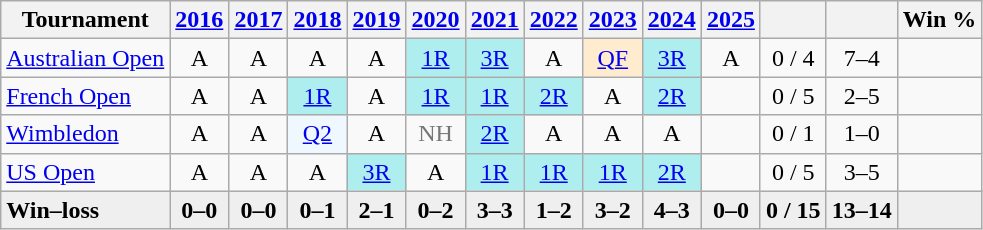<table class="wikitable" style="text-align:center">
<tr>
<th>Tournament</th>
<th><a href='#'>2016</a></th>
<th><a href='#'>2017</a></th>
<th><a href='#'>2018</a></th>
<th><a href='#'>2019</a></th>
<th><a href='#'>2020</a></th>
<th><a href='#'>2021</a></th>
<th><a href='#'>2022</a></th>
<th><a href='#'>2023</a></th>
<th><a href='#'>2024</a></th>
<th><a href='#'>2025</a></th>
<th></th>
<th></th>
<th>Win %</th>
</tr>
<tr>
<td align="left"><a href='#'>Australian Open</a></td>
<td>A</td>
<td>A</td>
<td>A</td>
<td>A</td>
<td bgcolor="afeeee"><a href='#'>1R</a></td>
<td bgcolor="afeeee"><a href='#'>3R</a></td>
<td>A</td>
<td bgcolor="ffebcd"><a href='#'>QF</a></td>
<td bgcolor="afeeee"><a href='#'>3R</a></td>
<td>A</td>
<td>0 / 4</td>
<td>7–4</td>
<td></td>
</tr>
<tr>
<td align="left"><a href='#'>French Open</a></td>
<td>A</td>
<td>A</td>
<td bgcolor="afeeee"><a href='#'>1R</a></td>
<td>A</td>
<td bgcolor="afeeee"><a href='#'>1R</a></td>
<td bgcolor="afeeee"><a href='#'>1R</a></td>
<td bgcolor="afeeee"><a href='#'>2R</a></td>
<td>A</td>
<td bgcolor="afeeee"><a href='#'>2R</a></td>
<td></td>
<td>0 / 5</td>
<td>2–5</td>
<td></td>
</tr>
<tr>
<td align="left"><a href='#'>Wimbledon</a></td>
<td>A</td>
<td>A</td>
<td bgcolor="f0f8ff"><a href='#'>Q2</a></td>
<td>A</td>
<td style="color:#767676">NH</td>
<td bgcolor="afeeee"><a href='#'>2R</a></td>
<td>A</td>
<td>A</td>
<td>A</td>
<td></td>
<td>0 / 1</td>
<td>1–0</td>
<td></td>
</tr>
<tr>
<td align="left"><a href='#'>US Open</a></td>
<td>A</td>
<td>A</td>
<td>A</td>
<td bgcolor="afeeee"><a href='#'>3R</a></td>
<td>A</td>
<td bgcolor="afeeee"><a href='#'>1R</a></td>
<td bgcolor="afeeee"><a href='#'>1R</a></td>
<td bgcolor="afeeee"><a href='#'>1R</a></td>
<td bgcolor="afeeee"><a href='#'>2R</a></td>
<td></td>
<td>0 / 5</td>
<td>3–5</td>
<td></td>
</tr>
<tr style="background:#efefef;font-weight:bold">
<td align="left">Win–loss</td>
<td>0–0</td>
<td>0–0</td>
<td>0–1</td>
<td>2–1</td>
<td>0–2</td>
<td>3–3</td>
<td>1–2</td>
<td>3–2</td>
<td>4–3</td>
<td>0–0</td>
<td>0 / 15</td>
<td>13–14</td>
<td></td>
</tr>
</table>
